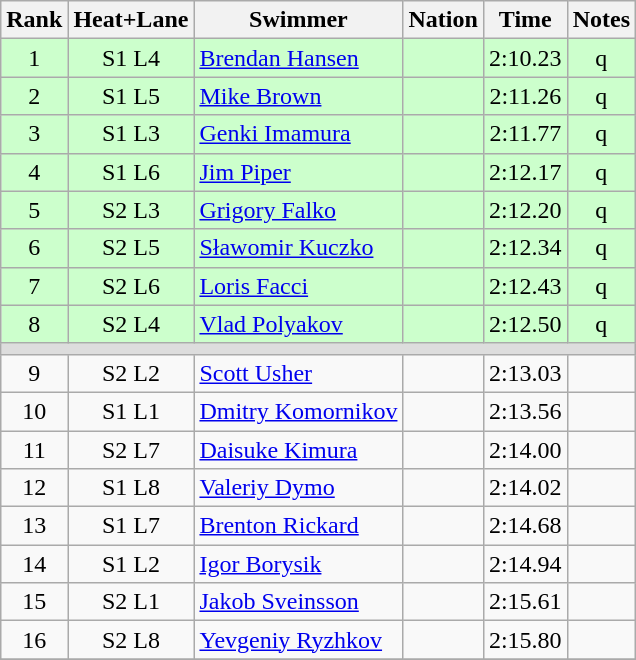<table class="wikitable sortable" style="text-align:center">
<tr>
<th>Rank</th>
<th>Heat+Lane</th>
<th>Swimmer</th>
<th>Nation</th>
<th>Time</th>
<th>Notes</th>
</tr>
<tr bgcolor=ccffcc>
<td>1</td>
<td>S1 L4</td>
<td align=left><a href='#'>Brendan Hansen</a></td>
<td align=left></td>
<td>2:10.23</td>
<td>q</td>
</tr>
<tr bgcolor=ccffcc>
<td>2</td>
<td>S1 L5</td>
<td align=left><a href='#'>Mike Brown</a></td>
<td align=left></td>
<td>2:11.26</td>
<td>q</td>
</tr>
<tr bgcolor=ccffcc>
<td>3</td>
<td>S1 L3</td>
<td align=left><a href='#'>Genki Imamura</a></td>
<td align=left></td>
<td>2:11.77</td>
<td>q</td>
</tr>
<tr bgcolor=ccffcc>
<td>4</td>
<td>S1 L6</td>
<td align=left><a href='#'>Jim Piper</a></td>
<td align=left></td>
<td>2:12.17</td>
<td>q</td>
</tr>
<tr bgcolor=ccffcc>
<td>5</td>
<td>S2 L3</td>
<td align=left><a href='#'>Grigory Falko</a></td>
<td align=left></td>
<td>2:12.20</td>
<td>q</td>
</tr>
<tr bgcolor=ccffcc>
<td>6</td>
<td>S2 L5</td>
<td align=left><a href='#'>Sławomir Kuczko</a></td>
<td align=left></td>
<td>2:12.34</td>
<td>q</td>
</tr>
<tr bgcolor=ccffcc>
<td>7</td>
<td>S2 L6</td>
<td align=left><a href='#'>Loris Facci</a></td>
<td align=left></td>
<td>2:12.43</td>
<td>q</td>
</tr>
<tr bgcolor=ccffcc>
<td>8</td>
<td>S2 L4</td>
<td align=left><a href='#'>Vlad Polyakov</a></td>
<td align=left></td>
<td>2:12.50</td>
<td>q</td>
</tr>
<tr bgcolor=#DDDDDD>
<td colspan=6></td>
</tr>
<tr>
<td>9</td>
<td>S2 L2</td>
<td align=left><a href='#'>Scott Usher</a></td>
<td align=left></td>
<td>2:13.03</td>
<td></td>
</tr>
<tr>
<td>10</td>
<td>S1 L1</td>
<td align=left><a href='#'>Dmitry Komornikov</a></td>
<td align=left></td>
<td>2:13.56</td>
<td></td>
</tr>
<tr>
<td>11</td>
<td>S2 L7</td>
<td align=left><a href='#'>Daisuke Kimura</a></td>
<td align=left></td>
<td>2:14.00</td>
<td></td>
</tr>
<tr>
<td>12</td>
<td>S1 L8</td>
<td align=left><a href='#'>Valeriy Dymo</a></td>
<td align=left></td>
<td>2:14.02</td>
<td></td>
</tr>
<tr>
<td>13</td>
<td>S1 L7</td>
<td align=left><a href='#'>Brenton Rickard</a></td>
<td align=left></td>
<td>2:14.68</td>
<td></td>
</tr>
<tr>
<td>14</td>
<td>S1 L2</td>
<td align=left><a href='#'>Igor Borysik</a></td>
<td align=left></td>
<td>2:14.94</td>
<td></td>
</tr>
<tr>
<td>15</td>
<td>S2 L1</td>
<td align=left><a href='#'>Jakob Sveinsson</a></td>
<td align=left></td>
<td>2:15.61</td>
<td></td>
</tr>
<tr>
<td>16</td>
<td>S2 L8</td>
<td align=left><a href='#'>Yevgeniy Ryzhkov</a></td>
<td align=left></td>
<td>2:15.80</td>
<td></td>
</tr>
<tr>
</tr>
</table>
